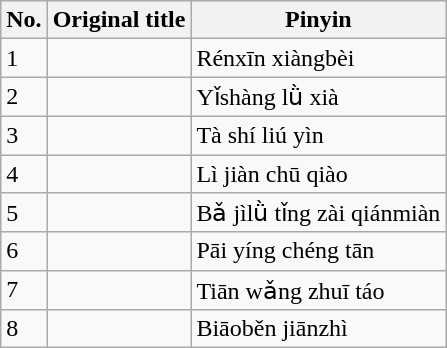<table class="wikitable">
<tr>
<th>No.</th>
<th>Original title</th>
<th>Pinyin</th>
</tr>
<tr>
<td>1</td>
<td></td>
<td>Rénxīn xiàngbèi</td>
</tr>
<tr>
<td>2</td>
<td></td>
<td>Yǐshàng lǜ xià</td>
</tr>
<tr>
<td>3</td>
<td></td>
<td>Tà shí liú yìn</td>
</tr>
<tr>
<td>4</td>
<td></td>
<td>Lì jiàn chū qiào</td>
</tr>
<tr>
<td>5</td>
<td></td>
<td>Bǎ jìlǜ tǐng zài qiánmiàn</td>
</tr>
<tr>
<td>6</td>
<td></td>
<td>Pāi yíng chéng tān</td>
</tr>
<tr>
<td>7</td>
<td></td>
<td>Tiān wǎng zhuī táo</td>
</tr>
<tr>
<td>8</td>
<td></td>
<td>Biāoběn jiānzhì</td>
</tr>
</table>
